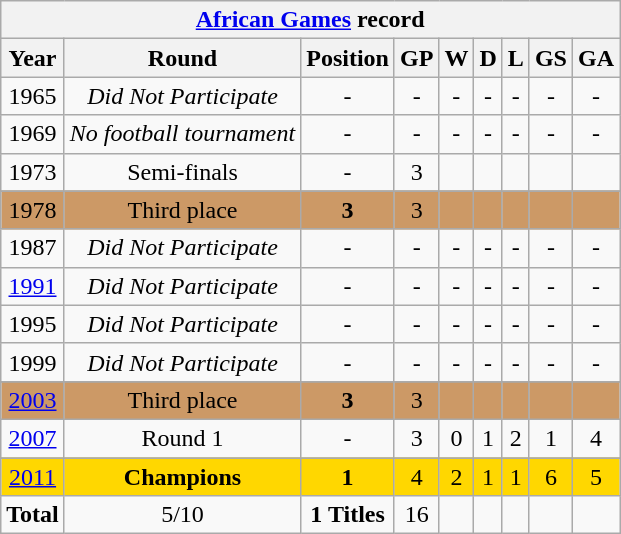<table class="wikitable mw-collapsible collapsible collapsed" style="text-align: center;">
<tr>
<th colspan="9"><a href='#'>African Games</a> record</th>
</tr>
<tr>
<th>Year</th>
<th>Round</th>
<th>Position</th>
<th>GP</th>
<th>W</th>
<th>D</th>
<th>L</th>
<th>GS</th>
<th>GA</th>
</tr>
<tr>
<td> 1965</td>
<td><em>Did Not Participate</em></td>
<td>-</td>
<td>-</td>
<td>-</td>
<td>-</td>
<td>-</td>
<td>-</td>
<td>-</td>
</tr>
<tr>
<td> 1969</td>
<td><em>No football tournament</em></td>
<td>-</td>
<td>-</td>
<td>-</td>
<td>-</td>
<td>-</td>
<td>-</td>
<td>-</td>
</tr>
<tr>
<td> 1973</td>
<td>Semi-finals</td>
<td>-</td>
<td>3</td>
<td></td>
<td></td>
<td></td>
<td></td>
<td></td>
</tr>
<tr>
</tr>
<tr bgcolor="#cc9966">
<td> 1978</td>
<td>Third place</td>
<td><strong>3</strong></td>
<td>3</td>
<td></td>
<td></td>
<td></td>
<td></td>
<td></td>
</tr>
<tr>
<td> 1987</td>
<td><em>Did Not Participate</em></td>
<td>-</td>
<td>-</td>
<td>-</td>
<td>-</td>
<td>-</td>
<td>-</td>
<td>-</td>
</tr>
<tr>
<td> <a href='#'>1991</a></td>
<td><em>Did Not Participate</em></td>
<td>-</td>
<td>-</td>
<td>-</td>
<td>-</td>
<td>-</td>
<td>-</td>
<td>-</td>
</tr>
<tr>
<td> 1995</td>
<td><em>Did Not Participate</em></td>
<td>-</td>
<td>-</td>
<td>-</td>
<td>-</td>
<td>-</td>
<td>-</td>
<td>-</td>
</tr>
<tr>
<td> 1999</td>
<td><em>Did Not Participate</em></td>
<td>-</td>
<td>-</td>
<td>-</td>
<td>-</td>
<td>-</td>
<td>-</td>
<td>-</td>
</tr>
<tr>
</tr>
<tr bgcolor="#cc9966">
<td> <a href='#'>2003</a></td>
<td>Third place</td>
<td><strong>3</strong></td>
<td>3</td>
<td></td>
<td></td>
<td></td>
<td></td>
<td></td>
</tr>
<tr>
<td> <a href='#'>2007</a></td>
<td>Round 1</td>
<td>-</td>
<td>3</td>
<td>0</td>
<td>1</td>
<td>2</td>
<td>1</td>
<td>4</td>
</tr>
<tr>
</tr>
<tr bgcolor="gold">
<td> <a href='#'>2011</a></td>
<td><strong>Champions</strong></td>
<td><strong>1</strong></td>
<td>4</td>
<td>2</td>
<td>1</td>
<td>1</td>
<td>6</td>
<td>5</td>
</tr>
<tr>
<td><strong>Total</strong></td>
<td>5/10</td>
<td><strong>1 Titles</strong></td>
<td>16</td>
<td></td>
<td></td>
<td></td>
<td></td>
<td></td>
</tr>
</table>
